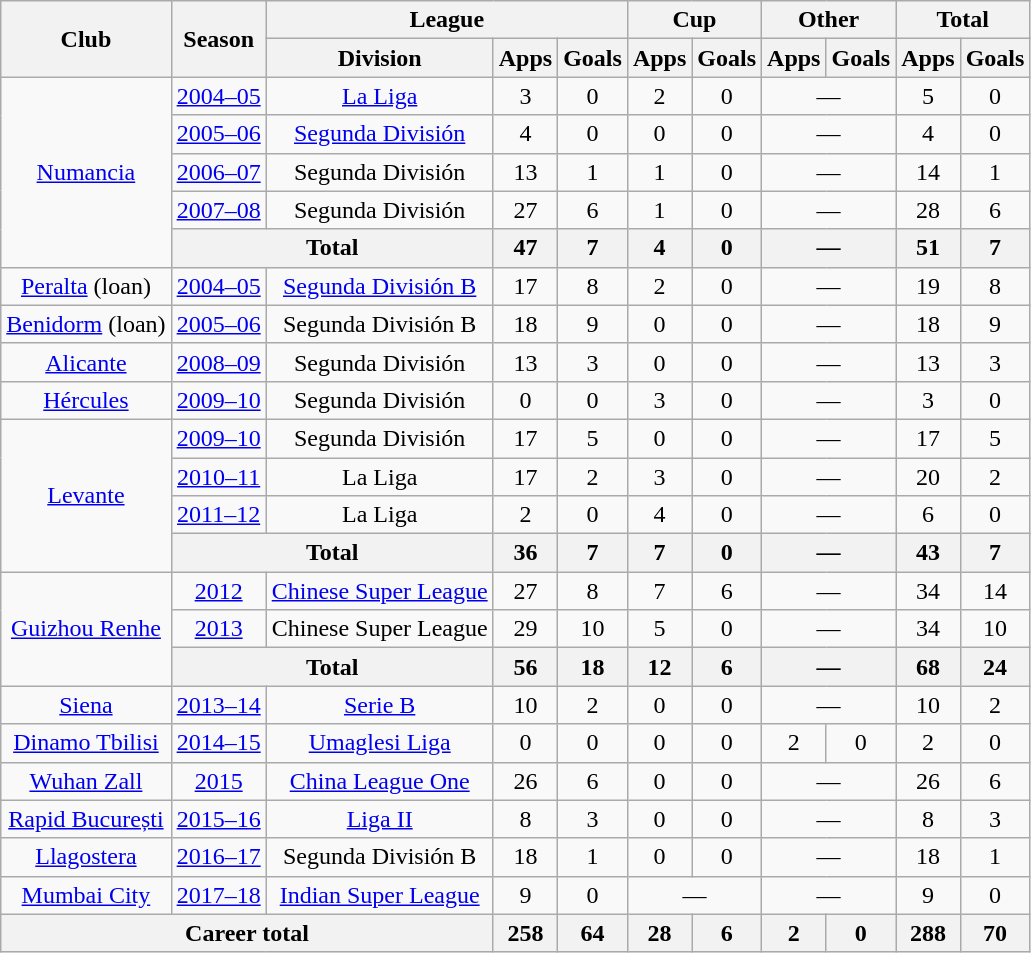<table class="wikitable" style="text-align:center">
<tr>
<th rowspan="2">Club</th>
<th rowspan="2">Season</th>
<th colspan="3">League</th>
<th colspan="2">Cup</th>
<th colspan="2">Other</th>
<th colspan="2">Total</th>
</tr>
<tr>
<th>Division</th>
<th>Apps</th>
<th>Goals</th>
<th>Apps</th>
<th>Goals</th>
<th>Apps</th>
<th>Goals</th>
<th>Apps</th>
<th>Goals</th>
</tr>
<tr>
<td rowspan="5"><a href='#'>Numancia</a></td>
<td><a href='#'>2004–05</a></td>
<td><a href='#'>La Liga</a></td>
<td>3</td>
<td>0</td>
<td>2</td>
<td>0</td>
<td colspan="2">—</td>
<td>5</td>
<td>0</td>
</tr>
<tr>
<td><a href='#'>2005–06</a></td>
<td><a href='#'>Segunda División</a></td>
<td>4</td>
<td>0</td>
<td>0</td>
<td>0</td>
<td colspan="2">—</td>
<td>4</td>
<td>0</td>
</tr>
<tr>
<td><a href='#'>2006–07</a></td>
<td>Segunda División</td>
<td>13</td>
<td>1</td>
<td>1</td>
<td>0</td>
<td colspan="2">—</td>
<td>14</td>
<td>1</td>
</tr>
<tr>
<td><a href='#'>2007–08</a></td>
<td>Segunda División</td>
<td>27</td>
<td>6</td>
<td>1</td>
<td>0</td>
<td colspan="2">—</td>
<td>28</td>
<td>6</td>
</tr>
<tr>
<th colspan="2">Total</th>
<th>47</th>
<th>7</th>
<th>4</th>
<th>0</th>
<th colspan="2">—</th>
<th>51</th>
<th>7</th>
</tr>
<tr>
<td><a href='#'>Peralta</a> (loan)</td>
<td><a href='#'>2004–05</a></td>
<td><a href='#'>Segunda División B</a></td>
<td>17</td>
<td>8</td>
<td>2</td>
<td>0</td>
<td colspan="2">—</td>
<td>19</td>
<td>8</td>
</tr>
<tr>
<td><a href='#'>Benidorm</a> (loan)</td>
<td><a href='#'>2005–06</a></td>
<td>Segunda División B</td>
<td>18</td>
<td>9</td>
<td>0</td>
<td>0</td>
<td colspan="2">—</td>
<td>18</td>
<td>9</td>
</tr>
<tr>
<td><a href='#'>Alicante</a></td>
<td><a href='#'>2008–09</a></td>
<td>Segunda División</td>
<td>13</td>
<td>3</td>
<td>0</td>
<td>0</td>
<td colspan="2">—</td>
<td>13</td>
<td>3</td>
</tr>
<tr>
<td><a href='#'>Hércules</a></td>
<td><a href='#'>2009–10</a></td>
<td>Segunda División</td>
<td>0</td>
<td>0</td>
<td>3</td>
<td>0</td>
<td colspan="2">—</td>
<td>3</td>
<td>0</td>
</tr>
<tr>
<td rowspan="4"><a href='#'>Levante</a></td>
<td><a href='#'>2009–10</a></td>
<td>Segunda División</td>
<td>17</td>
<td>5</td>
<td>0</td>
<td>0</td>
<td colspan="2">—</td>
<td>17</td>
<td>5</td>
</tr>
<tr>
<td><a href='#'>2010–11</a></td>
<td>La Liga</td>
<td>17</td>
<td>2</td>
<td>3</td>
<td>0</td>
<td colspan="2">—</td>
<td>20</td>
<td>2</td>
</tr>
<tr>
<td><a href='#'>2011–12</a></td>
<td>La Liga</td>
<td>2</td>
<td>0</td>
<td>4</td>
<td>0</td>
<td colspan="2">—</td>
<td>6</td>
<td>0</td>
</tr>
<tr>
<th colspan="2">Total</th>
<th>36</th>
<th>7</th>
<th>7</th>
<th>0</th>
<th colspan="2">—</th>
<th>43</th>
<th>7</th>
</tr>
<tr>
<td rowspan="3"><a href='#'>Guizhou Renhe</a></td>
<td><a href='#'>2012</a></td>
<td><a href='#'>Chinese Super League</a></td>
<td>27</td>
<td>8</td>
<td>7</td>
<td>6</td>
<td colspan="2">—</td>
<td>34</td>
<td>14</td>
</tr>
<tr>
<td><a href='#'>2013</a></td>
<td>Chinese Super League</td>
<td>29</td>
<td>10</td>
<td>5</td>
<td>0</td>
<td colspan="2">—</td>
<td>34</td>
<td>10</td>
</tr>
<tr>
<th colspan="2">Total</th>
<th>56</th>
<th>18</th>
<th>12</th>
<th>6</th>
<th colspan="2">—</th>
<th>68</th>
<th>24</th>
</tr>
<tr>
<td><a href='#'>Siena</a></td>
<td><a href='#'>2013–14</a></td>
<td><a href='#'>Serie B</a></td>
<td>10</td>
<td>2</td>
<td>0</td>
<td>0</td>
<td colspan="2">—</td>
<td>10</td>
<td>2</td>
</tr>
<tr>
<td><a href='#'>Dinamo Tbilisi</a></td>
<td><a href='#'>2014–15</a></td>
<td><a href='#'>Umaglesi Liga</a></td>
<td>0</td>
<td>0</td>
<td>0</td>
<td>0</td>
<td>2</td>
<td>0</td>
<td>2</td>
<td>0</td>
</tr>
<tr>
<td><a href='#'>Wuhan Zall</a></td>
<td><a href='#'>2015</a></td>
<td><a href='#'>China League One</a></td>
<td>26</td>
<td>6</td>
<td>0</td>
<td>0</td>
<td colspan="2">—</td>
<td>26</td>
<td>6</td>
</tr>
<tr>
<td><a href='#'>Rapid București</a></td>
<td><a href='#'>2015–16</a></td>
<td><a href='#'>Liga II</a></td>
<td>8</td>
<td>3</td>
<td>0</td>
<td>0</td>
<td colspan="2">—</td>
<td>8</td>
<td>3</td>
</tr>
<tr>
<td><a href='#'>Llagostera</a></td>
<td><a href='#'>2016–17</a></td>
<td>Segunda División B</td>
<td>18</td>
<td>1</td>
<td>0</td>
<td>0</td>
<td colspan="2">—</td>
<td>18</td>
<td>1</td>
</tr>
<tr>
<td><a href='#'>Mumbai City</a></td>
<td><a href='#'>2017–18</a></td>
<td><a href='#'>Indian Super League</a></td>
<td>9</td>
<td>0</td>
<td colspan="2">—</td>
<td colspan="2">—</td>
<td>9</td>
<td>0</td>
</tr>
<tr>
<th colspan="3">Career total</th>
<th>258</th>
<th>64</th>
<th>28</th>
<th>6</th>
<th>2</th>
<th>0</th>
<th>288</th>
<th>70</th>
</tr>
</table>
